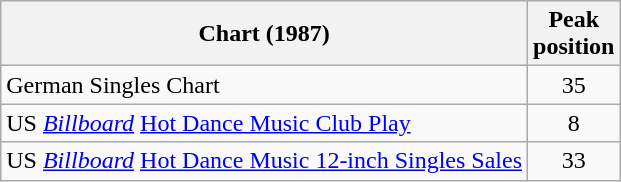<table class="wikitable sortable">
<tr>
<th>Chart (1987)</th>
<th>Peak<br>position</th>
</tr>
<tr>
<td>German Singles Chart</td>
<td style="text-align:center;">35</td>
</tr>
<tr>
<td>US <em><a href='#'>Billboard</a></em> <a href='#'>Hot Dance Music Club Play</a></td>
<td style="text-align:center;">8</td>
</tr>
<tr>
<td>US <em><a href='#'>Billboard</a></em> <a href='#'>Hot Dance Music 12-inch Singles Sales</a></td>
<td style="text-align:center;">33</td>
</tr>
</table>
